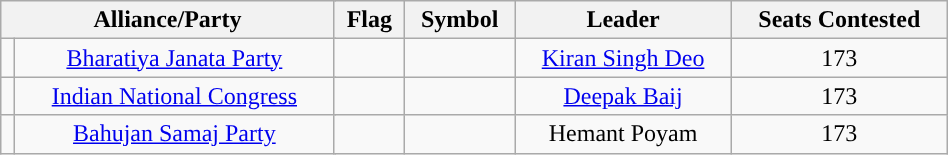<table class="wikitable" width="50%" style="text-align:center;">
<tr>
<th colspan="4">Alliance/Party</th>
<th>Flag</th>
<th>Symbol</th>
<th>Leader</th>
<th colspan="2">Seats Contested</th>
</tr>
<tr>
<td></td>
<td colspan="3"><a href='#'>Bharatiya Janata Party</a></td>
<td></td>
<td></td>
<td><a href='#'>Kiran Singh Deo</a></td>
<td colspan="2">173</td>
</tr>
<tr>
<td></td>
<td colspan="3"><a href='#'>Indian National Congress</a></td>
<td></td>
<td></td>
<td><a href='#'>Deepak Baij</a></td>
<td colspan="2">173</td>
</tr>
<tr>
<td></td>
<td colspan="3"><a href='#'>Bahujan Samaj Party</a></td>
<td></td>
<td></td>
<td>Hemant Poyam</td>
<td colspan="2">173</td>
</tr>
</table>
